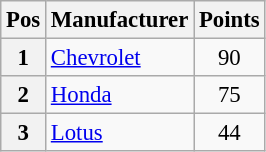<table class="wikitable" style="font-size: 95%;">
<tr>
<th>Pos</th>
<th>Manufacturer</th>
<th>Points</th>
</tr>
<tr>
<th>1</th>
<td> <a href='#'>Chevrolet</a></td>
<td style="text-align:center;">90</td>
</tr>
<tr>
<th>2</th>
<td> <a href='#'>Honda</a></td>
<td style="text-align:center;">75</td>
</tr>
<tr>
<th>3</th>
<td> <a href='#'>Lotus</a></td>
<td style="text-align:center;">44</td>
</tr>
</table>
